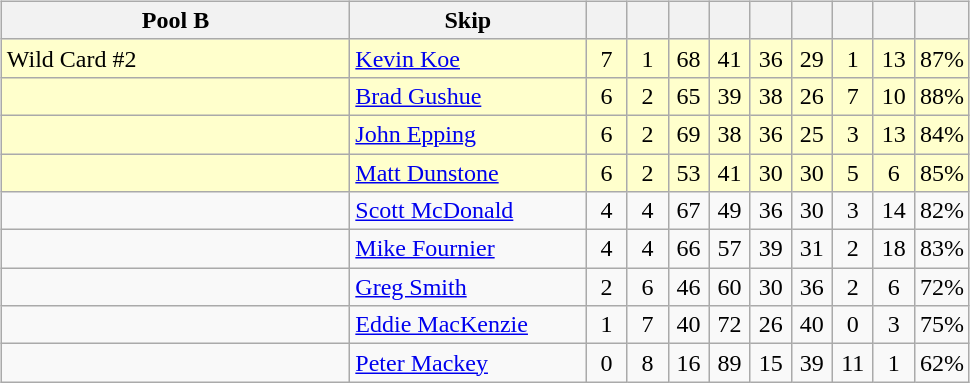<table>
<tr>
<td valign=top width=10%><br><table class=wikitable style="text-align: center;">
<tr>
<th width=225>Pool B</th>
<th width=150>Skip</th>
<th width=20></th>
<th width=20></th>
<th width=20></th>
<th width=20></th>
<th width=20></th>
<th width=20></th>
<th width=20></th>
<th width=20></th>
<th width=20></th>
</tr>
<tr bgcolor=#ffffcc>
<td style="text-align: left;"> Wild Card #2</td>
<td style="text-align: left;"><a href='#'>Kevin Koe</a></td>
<td>7</td>
<td>1</td>
<td>68</td>
<td>41</td>
<td>36</td>
<td>29</td>
<td>1</td>
<td>13</td>
<td>87%</td>
</tr>
<tr bgcolor=#ffffcc>
<td style="text-align: left;"></td>
<td style="text-align: left;"><a href='#'>Brad Gushue</a></td>
<td>6</td>
<td>2</td>
<td>65</td>
<td>39</td>
<td>38</td>
<td>26</td>
<td>7</td>
<td>10</td>
<td>88%</td>
</tr>
<tr bgcolor=#ffffcc>
<td style="text-align: left;"></td>
<td style="text-align: left;"><a href='#'>John Epping</a></td>
<td>6</td>
<td>2</td>
<td>69</td>
<td>38</td>
<td>36</td>
<td>25</td>
<td>3</td>
<td>13</td>
<td>84%</td>
</tr>
<tr bgcolor=#ffffcc>
<td style="text-align: left;"></td>
<td style="text-align: left;"><a href='#'>Matt Dunstone</a></td>
<td>6</td>
<td>2</td>
<td>53</td>
<td>41</td>
<td>30</td>
<td>30</td>
<td>5</td>
<td>6</td>
<td>85%</td>
</tr>
<tr>
<td style="text-align: left;"></td>
<td style="text-align: left;"><a href='#'>Scott McDonald</a></td>
<td>4</td>
<td>4</td>
<td>67</td>
<td>49</td>
<td>36</td>
<td>30</td>
<td>3</td>
<td>14</td>
<td>82%</td>
</tr>
<tr>
<td style="text-align: left;"></td>
<td style="text-align: left;"><a href='#'>Mike Fournier</a></td>
<td>4</td>
<td>4</td>
<td>66</td>
<td>57</td>
<td>39</td>
<td>31</td>
<td>2</td>
<td>18</td>
<td>83%</td>
</tr>
<tr>
<td style="text-align: left;"></td>
<td style="text-align: left;"><a href='#'>Greg Smith</a></td>
<td>2</td>
<td>6</td>
<td>46</td>
<td>60</td>
<td>30</td>
<td>36</td>
<td>2</td>
<td>6</td>
<td>72%</td>
</tr>
<tr>
<td style="text-align: left;"></td>
<td style="text-align: left;"><a href='#'>Eddie MacKenzie</a></td>
<td>1</td>
<td>7</td>
<td>40</td>
<td>72</td>
<td>26</td>
<td>40</td>
<td>0</td>
<td>3</td>
<td>75%</td>
</tr>
<tr>
<td style="text-align: left;"></td>
<td style="text-align: left;"><a href='#'>Peter Mackey</a></td>
<td>0</td>
<td>8</td>
<td>16</td>
<td>89</td>
<td>15</td>
<td>39</td>
<td>11</td>
<td>1</td>
<td>62%</td>
</tr>
</table>
</td>
</tr>
</table>
